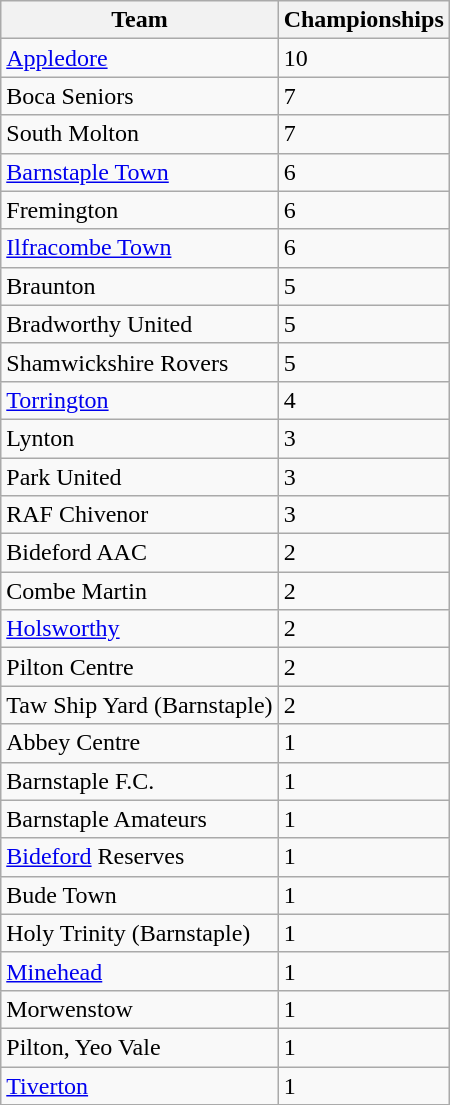<table class="wikitable">
<tr align=centre>
<th>Team</th>
<th>Championships</th>
</tr>
<tr>
<td><a href='#'>Appledore</a></td>
<td>10</td>
</tr>
<tr>
<td>Boca Seniors</td>
<td>7</td>
</tr>
<tr>
<td>South Molton</td>
<td>7</td>
</tr>
<tr>
<td><a href='#'>Barnstaple Town</a></td>
<td>6</td>
</tr>
<tr>
<td>Fremington</td>
<td>6</td>
</tr>
<tr>
<td><a href='#'>Ilfracombe Town</a></td>
<td>6</td>
</tr>
<tr>
<td>Braunton</td>
<td>5</td>
</tr>
<tr>
<td>Bradworthy United</td>
<td>5</td>
</tr>
<tr>
<td>Shamwickshire Rovers</td>
<td>5</td>
</tr>
<tr>
<td><a href='#'>Torrington</a></td>
<td>4</td>
</tr>
<tr>
<td>Lynton</td>
<td>3</td>
</tr>
<tr>
<td>Park United</td>
<td>3</td>
</tr>
<tr>
<td>RAF Chivenor</td>
<td>3</td>
</tr>
<tr>
<td>Bideford AAC</td>
<td>2</td>
</tr>
<tr>
<td>Combe Martin</td>
<td>2</td>
</tr>
<tr>
<td><a href='#'>Holsworthy</a></td>
<td>2</td>
</tr>
<tr>
<td>Pilton Centre</td>
<td>2</td>
</tr>
<tr>
<td>Taw Ship Yard (Barnstaple)</td>
<td>2</td>
</tr>
<tr>
<td>Abbey Centre</td>
<td>1</td>
</tr>
<tr>
<td>Barnstaple F.C.</td>
<td>1</td>
</tr>
<tr>
<td>Barnstaple Amateurs</td>
<td>1</td>
</tr>
<tr>
<td><a href='#'>Bideford</a> Reserves</td>
<td>1</td>
</tr>
<tr>
<td>Bude Town</td>
<td>1</td>
</tr>
<tr>
<td>Holy Trinity (Barnstaple)</td>
<td>1</td>
</tr>
<tr>
<td><a href='#'>Minehead</a></td>
<td>1</td>
</tr>
<tr>
<td>Morwenstow</td>
<td>1</td>
</tr>
<tr>
<td>Pilton, Yeo Vale</td>
<td>1</td>
</tr>
<tr>
<td><a href='#'>Tiverton</a></td>
<td>1</td>
</tr>
</table>
